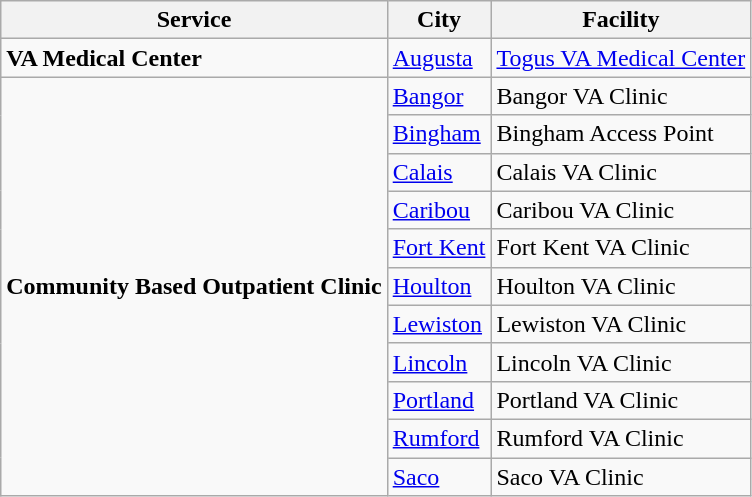<table class="wikitable">
<tr>
<th>Service</th>
<th>City</th>
<th>Facility</th>
</tr>
<tr>
<td><strong>VA Medical Center</strong></td>
<td><a href='#'>Augusta</a></td>
<td><a href='#'>Togus VA Medical Center</a></td>
</tr>
<tr>
<td rowspan=11><strong>Community Based Outpatient Clinic</strong></td>
<td><a href='#'>Bangor</a></td>
<td>Bangor VA Clinic</td>
</tr>
<tr>
<td><a href='#'>Bingham</a></td>
<td>Bingham Access Point</td>
</tr>
<tr>
<td><a href='#'>Calais</a></td>
<td>Calais VA Clinic</td>
</tr>
<tr>
<td><a href='#'>Caribou</a></td>
<td>Caribou VA Clinic</td>
</tr>
<tr>
<td><a href='#'>Fort Kent</a></td>
<td>Fort Kent VA Clinic</td>
</tr>
<tr>
<td><a href='#'>Houlton</a></td>
<td>Houlton VA Clinic</td>
</tr>
<tr>
<td><a href='#'>Lewiston</a></td>
<td>Lewiston VA Clinic</td>
</tr>
<tr>
<td><a href='#'>Lincoln</a></td>
<td>Lincoln VA Clinic</td>
</tr>
<tr>
<td><a href='#'>Portland</a></td>
<td>Portland VA Clinic</td>
</tr>
<tr>
<td><a href='#'>Rumford</a></td>
<td>Rumford VA Clinic</td>
</tr>
<tr>
<td><a href='#'>Saco</a></td>
<td>Saco VA Clinic</td>
</tr>
</table>
